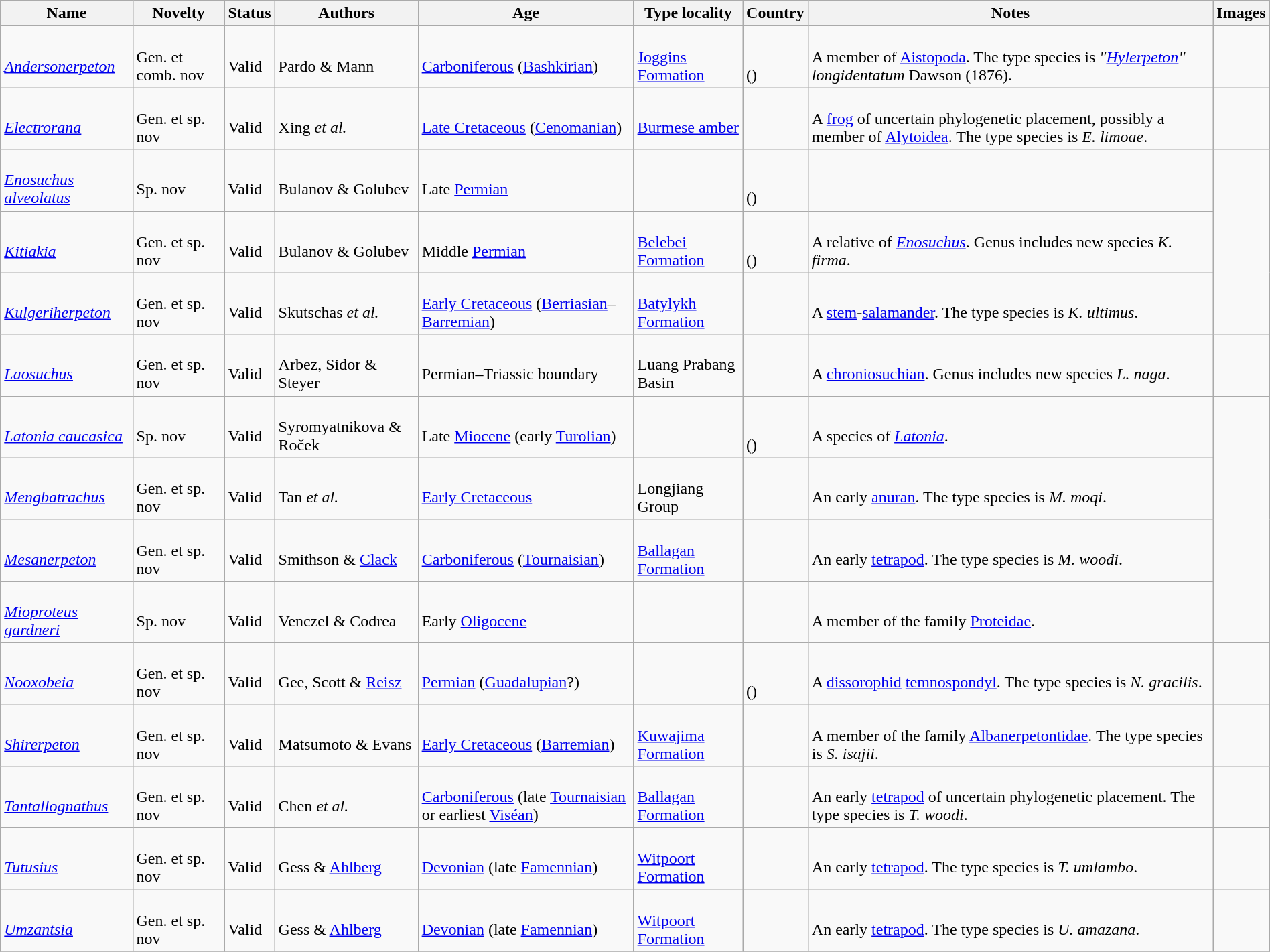<table class="wikitable sortable" align="center" width="100%">
<tr>
<th>Name</th>
<th>Novelty</th>
<th>Status</th>
<th>Authors</th>
<th>Age</th>
<th>Type locality</th>
<th>Country</th>
<th>Notes</th>
<th>Images</th>
</tr>
<tr>
<td><br><em><a href='#'>Andersonerpeton</a></em></td>
<td><br>Gen. et comb. nov</td>
<td><br>Valid</td>
<td><br>Pardo & Mann</td>
<td><br><a href='#'>Carboniferous</a> (<a href='#'>Bashkirian</a>)</td>
<td><br><a href='#'>Joggins Formation</a></td>
<td><br><br>()</td>
<td><br>A member of <a href='#'>Aistopoda</a>. The type species is <em>"<a href='#'>Hylerpeton</a>" longidentatum</em> Dawson (1876).</td>
<td></td>
</tr>
<tr>
<td><br><em><a href='#'>Electrorana</a></em></td>
<td><br>Gen. et sp. nov</td>
<td><br>Valid</td>
<td><br>Xing <em>et al.</em></td>
<td><br><a href='#'>Late Cretaceous</a> (<a href='#'>Cenomanian</a>)</td>
<td><br><a href='#'>Burmese amber</a></td>
<td><br></td>
<td><br>A <a href='#'>frog</a> of uncertain phylogenetic placement, possibly a member of <a href='#'>Alytoidea</a>. The type species is <em>E. limoae</em>.</td>
<td></td>
</tr>
<tr>
<td><br><em><a href='#'>Enosuchus alveolatus</a></em></td>
<td><br>Sp. nov</td>
<td><br>Valid</td>
<td><br>Bulanov & Golubev</td>
<td><br>Late <a href='#'>Permian</a></td>
<td></td>
<td><br><br>()</td>
<td></td>
</tr>
<tr>
<td><br><em><a href='#'>Kitiakia</a></em></td>
<td><br>Gen. et sp. nov</td>
<td><br>Valid</td>
<td><br>Bulanov & Golubev</td>
<td><br>Middle <a href='#'>Permian</a></td>
<td><br><a href='#'>Belebei Formation</a></td>
<td><br><br>()</td>
<td><br>A relative of <em><a href='#'>Enosuchus</a></em>. Genus includes new species <em>K. firma</em>.</td>
</tr>
<tr>
<td><br><em><a href='#'>Kulgeriherpeton</a></em></td>
<td><br>Gen. et sp. nov</td>
<td><br>Valid</td>
<td><br>Skutschas <em>et al.</em></td>
<td><br><a href='#'>Early Cretaceous</a> (<a href='#'>Berriasian</a>–<a href='#'>Barremian</a>)</td>
<td><br><a href='#'>Batylykh Formation</a></td>
<td><br></td>
<td><br>A <a href='#'>stem</a>-<a href='#'>salamander</a>. The type species is <em>K. ultimus</em>.</td>
</tr>
<tr>
<td><br><em><a href='#'>Laosuchus</a></em></td>
<td><br>Gen. et sp. nov</td>
<td><br>Valid</td>
<td><br>Arbez, Sidor & Steyer</td>
<td><br>Permian–Triassic boundary</td>
<td><br>Luang Prabang Basin</td>
<td><br></td>
<td><br>A <a href='#'>chroniosuchian</a>. Genus includes new species <em>L. naga</em>.</td>
<td></td>
</tr>
<tr>
<td><br><em><a href='#'>Latonia caucasica</a></em></td>
<td><br>Sp. nov</td>
<td><br>Valid</td>
<td><br>Syromyatnikova & Roček</td>
<td><br>Late <a href='#'>Miocene</a> (early <a href='#'>Turolian</a>)</td>
<td></td>
<td><br><br>()</td>
<td><br>A species of <em><a href='#'>Latonia</a></em>.</td>
</tr>
<tr>
<td><br><em><a href='#'>Mengbatrachus</a></em></td>
<td><br>Gen. et sp. nov</td>
<td><br>Valid</td>
<td><br>Tan <em>et al.</em></td>
<td><br><a href='#'>Early Cretaceous</a></td>
<td><br>Longjiang Group</td>
<td><br></td>
<td><br>An early <a href='#'>anuran</a>. The type species is <em>M. moqi</em>.</td>
</tr>
<tr>
<td><br><em><a href='#'>Mesanerpeton</a></em></td>
<td><br>Gen. et sp. nov</td>
<td><br>Valid</td>
<td><br>Smithson & <a href='#'>Clack</a></td>
<td><br><a href='#'>Carboniferous</a> (<a href='#'>Tournaisian</a>)</td>
<td><br><a href='#'>Ballagan Formation</a></td>
<td><br></td>
<td><br>An early <a href='#'>tetrapod</a>. The type species is <em>M. woodi</em>.</td>
</tr>
<tr>
<td><br><em><a href='#'>Mioproteus gardneri</a></em></td>
<td><br>Sp. nov</td>
<td><br>Valid</td>
<td><br>Venczel & Codrea</td>
<td><br>Early <a href='#'>Oligocene</a></td>
<td></td>
<td><br></td>
<td><br>A member of the family <a href='#'>Proteidae</a>.</td>
</tr>
<tr>
<td><br><em><a href='#'>Nooxobeia</a></em></td>
<td><br>Gen. et sp. nov</td>
<td><br>Valid</td>
<td><br>Gee, Scott & <a href='#'>Reisz</a></td>
<td><br><a href='#'>Permian</a> (<a href='#'>Guadalupian</a>?)</td>
<td></td>
<td><br><br>()</td>
<td><br>A <a href='#'>dissorophid</a> <a href='#'>temnospondyl</a>. The type species is <em>N. gracilis</em>.</td>
<td></td>
</tr>
<tr>
<td><br><em><a href='#'>Shirerpeton</a></em></td>
<td><br>Gen. et sp. nov</td>
<td><br>Valid</td>
<td><br>Matsumoto & Evans</td>
<td><br><a href='#'>Early Cretaceous</a> (<a href='#'>Barremian</a>)</td>
<td><br><a href='#'>Kuwajima Formation</a></td>
<td><br></td>
<td><br>A member of the family <a href='#'>Albanerpetontidae</a>. The type species is <em>S. isajii</em>.</td>
<td></td>
</tr>
<tr>
<td><br><em><a href='#'>Tantallognathus</a></em></td>
<td><br>Gen. et sp. nov</td>
<td><br>Valid</td>
<td><br>Chen <em>et al.</em></td>
<td><br><a href='#'>Carboniferous</a> (late <a href='#'>Tournaisian</a> or earliest <a href='#'>Viséan</a>)</td>
<td><br><a href='#'>Ballagan Formation</a></td>
<td><br></td>
<td><br>An early <a href='#'>tetrapod</a> of uncertain phylogenetic placement. The type species is <em>T. woodi</em>.</td>
</tr>
<tr>
<td><br><em><a href='#'>Tutusius</a></em></td>
<td><br>Gen. et sp. nov</td>
<td><br>Valid</td>
<td><br>Gess & <a href='#'>Ahlberg</a></td>
<td><br><a href='#'>Devonian</a> (late <a href='#'>Famennian</a>)</td>
<td><br><a href='#'>Witpoort Formation</a></td>
<td><br></td>
<td><br>An early <a href='#'>tetrapod</a>. The type species is <em>T. umlambo</em>.</td>
<td></td>
</tr>
<tr>
<td><br><em><a href='#'>Umzantsia</a></em></td>
<td><br>Gen. et sp. nov</td>
<td><br>Valid</td>
<td><br>Gess & <a href='#'>Ahlberg</a></td>
<td><br><a href='#'>Devonian</a> (late <a href='#'>Famennian</a>)</td>
<td><br><a href='#'>Witpoort Formation</a></td>
<td><br></td>
<td><br>An early <a href='#'>tetrapod</a>. The type species is <em>U. amazana</em>.</td>
<td></td>
</tr>
<tr>
</tr>
</table>
